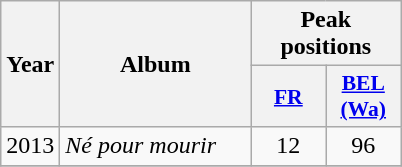<table class="wikitable">
<tr>
<th align="center" rowspan="2" width="10">Year</th>
<th align="center" rowspan="2" width="120">Album</th>
<th align="center" colspan="3" width="30">Peak positions</th>
</tr>
<tr>
<th scope="col" style="width:3em;font-size:90%;"><a href='#'>FR</a><br></th>
<th scope="col" style="width:3em;font-size:90%;"><a href='#'>BEL <br>(Wa)</a><br></th>
</tr>
<tr>
<td align="center">2013</td>
<td><em>Né pour mourir</em></td>
<td align="center">12</td>
<td align="center">96</td>
</tr>
<tr>
</tr>
</table>
